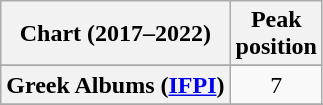<table class="wikitable sortable plainrowheaders" style="text-align:center">
<tr>
<th scope="col">Chart (2017–2022)</th>
<th scope="col">Peak<br>position</th>
</tr>
<tr>
</tr>
<tr>
</tr>
<tr>
<th scope="row">Greek Albums (<a href='#'>IFPI</a>)</th>
<td>7</td>
</tr>
<tr>
</tr>
<tr>
</tr>
<tr>
</tr>
<tr>
</tr>
</table>
